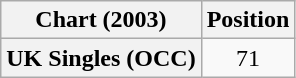<table class="wikitable plainrowheaders" style="text-align:center">
<tr>
<th scope="col">Chart (2003)</th>
<th scope="col">Position</th>
</tr>
<tr>
<th scope="row">UK Singles (OCC)</th>
<td>71</td>
</tr>
</table>
